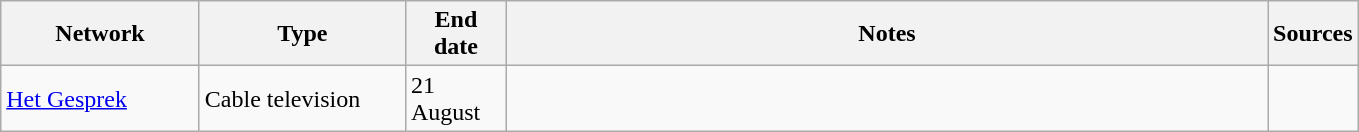<table class="wikitable">
<tr>
<th style="text-align:center; width:125px">Network</th>
<th style="text-align:center; width:130px">Type</th>
<th style="text-align:center; width:60px">End date</th>
<th style="text-align:center; width:500px">Notes</th>
<th style="text-align:center; width:30px">Sources</th>
</tr>
<tr>
<td><a href='#'>Het Gesprek</a></td>
<td>Cable television</td>
<td>21 August</td>
<td></td>
<td></td>
</tr>
</table>
